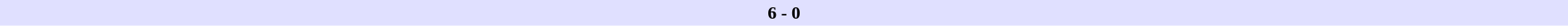<table border=0 cellspacing=0 cellpadding=2 style=font-size:90% width=100%>
<tr bgcolor=#e0e0ff>
<td align=right width=40%></td>
<th>6 - 0</th>
<td align=left width=40%></td>
</tr>
</table>
